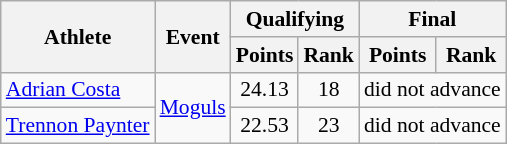<table class="wikitable" style="font-size:90%">
<tr>
<th rowspan="2">Athlete</th>
<th rowspan="2">Event</th>
<th colspan="2">Qualifying</th>
<th colspan="2">Final</th>
</tr>
<tr>
<th>Points</th>
<th>Rank</th>
<th>Points</th>
<th>Rank</th>
</tr>
<tr align="center">
<td align="left"><a href='#'>Adrian Costa</a></td>
<td align="left" rowspan=2><a href='#'>Moguls</a></td>
<td>24.13</td>
<td>18</td>
<td colspan=2>did not advance</td>
</tr>
<tr align="center">
<td align="left"><a href='#'>Trennon Paynter</a></td>
<td>22.53</td>
<td>23</td>
<td colspan=2>did not advance</td>
</tr>
</table>
